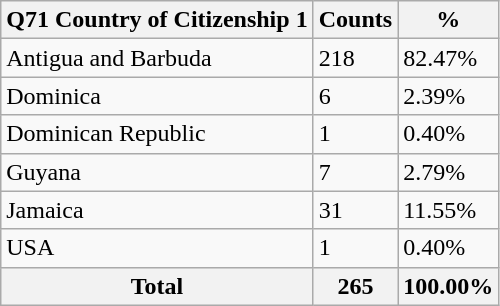<table class="wikitable sortable">
<tr>
<th>Q71 Country of Citizenship 1</th>
<th>Counts</th>
<th>%</th>
</tr>
<tr>
<td>Antigua and Barbuda</td>
<td>218</td>
<td>82.47%</td>
</tr>
<tr>
<td>Dominica</td>
<td>6</td>
<td>2.39%</td>
</tr>
<tr>
<td>Dominican Republic</td>
<td>1</td>
<td>0.40%</td>
</tr>
<tr>
<td>Guyana</td>
<td>7</td>
<td>2.79%</td>
</tr>
<tr>
<td>Jamaica</td>
<td>31</td>
<td>11.55%</td>
</tr>
<tr>
<td>USA</td>
<td>1</td>
<td>0.40%</td>
</tr>
<tr>
<th>Total</th>
<th>265</th>
<th>100.00%</th>
</tr>
</table>
